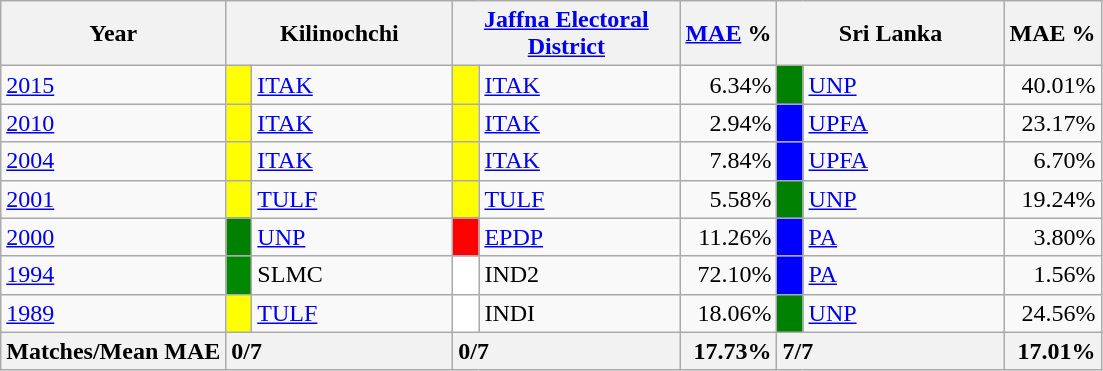<table class="wikitable">
<tr>
<th>Year</th>
<th colspan="2" width="144px">Kilinochchi</th>
<th colspan="2" width="144px"><a href='#'>Jaffna Electoral District</a></th>
<th><a href='#'>MAE</a> %</th>
<th colspan="2" width="144px">Sri Lanka</th>
<th>MAE %</th>
</tr>
<tr>
<td><a href='#'>2015</a></td>
<td style="background-color:yellow;" width="10px"></td>
<td style="text-align:left;"><a href='#'>ITAK</a></td>
<td style="background-color:yellow;" width="10px"></td>
<td style="text-align:left;"><a href='#'>ITAK</a></td>
<td style="text-align:right;">6.34%</td>
<td style="background-color:green;" width="10px"></td>
<td style="text-align:left;"><a href='#'>UNP</a></td>
<td style="text-align:right;">40.01%</td>
</tr>
<tr>
<td><a href='#'>2010</a></td>
<td style="background-color:yellow;" width="10px"></td>
<td style="text-align:left;"><a href='#'>ITAK</a></td>
<td style="background-color:yellow;" width="10px"></td>
<td style="text-align:left;"><a href='#'>ITAK</a></td>
<td style="text-align:right;">2.94%</td>
<td style="background-color:blue;" width="10px"></td>
<td style="text-align:left;"><a href='#'>UPFA</a></td>
<td style="text-align:right;">23.17%</td>
</tr>
<tr>
<td><a href='#'>2004</a></td>
<td style="background-color:yellow;" width="10px"></td>
<td style="text-align:left;"><a href='#'>ITAK</a></td>
<td style="background-color:yellow;" width="10px"></td>
<td style="text-align:left;"><a href='#'>ITAK</a></td>
<td style="text-align:right;">7.84%</td>
<td style="background-color:blue;" width="10px"></td>
<td style="text-align:left;"><a href='#'>UPFA</a></td>
<td style="text-align:right;">6.70%</td>
</tr>
<tr>
<td><a href='#'>2001</a></td>
<td style="background-color:yellow;" width="10px"></td>
<td style="text-align:left;"><a href='#'>TULF</a></td>
<td style="background-color:yellow;" width="10px"></td>
<td style="text-align:left;"><a href='#'>TULF</a></td>
<td style="text-align:right;">5.58%</td>
<td style="background-color:green;" width="10px"></td>
<td style="text-align:left;"><a href='#'>UNP</a></td>
<td style="text-align:right;">19.24%</td>
</tr>
<tr>
<td><a href='#'>2000</a></td>
<td style="background-color:green;" width="10px"></td>
<td style="text-align:left;"><a href='#'>UNP</a></td>
<td style="background-color:red;" width="10px"></td>
<td style="text-align:left;"><a href='#'>EPDP</a></td>
<td style="text-align:right;">11.26%</td>
<td style="background-color:blue;" width="10px"></td>
<td style="text-align:left;"><a href='#'>PA</a></td>
<td style="text-align:right;">3.80%</td>
</tr>
<tr>
<td><a href='#'>1994</a></td>
<td style="background-color:#008800;" width="10px"></td>
<td style="text-align:left;">SLMC</td>
<td style="background-color:white;" width="10px"></td>
<td style="text-align:left;">IND2</td>
<td style="text-align:right;">72.10%</td>
<td style="background-color:blue;" width="10px"></td>
<td style="text-align:left;"><a href='#'>PA</a></td>
<td style="text-align:right;">1.56%</td>
</tr>
<tr>
<td><a href='#'>1989</a></td>
<td style="background-color:yellow;" width="10px"></td>
<td style="text-align:left;"><a href='#'>TULF</a></td>
<td style="background-color:white;" width="10px"></td>
<td style="text-align:left;">INDI</td>
<td style="text-align:right;">18.06%</td>
<td style="background-color:green;" width="10px"></td>
<td style="text-align:left;"><a href='#'>UNP</a></td>
<td style="text-align:right;">24.56%</td>
</tr>
<tr>
<th>Matches/Mean MAE</th>
<th style="text-align:left;"colspan="2" width="144px">0/7</th>
<th style="text-align:left;"colspan="2" width="144px">0/7</th>
<th style="text-align:right;">17.73%</th>
<th style="text-align:left;"colspan="2" width="144px">7/7</th>
<th style="text-align:right;">17.01%</th>
</tr>
</table>
